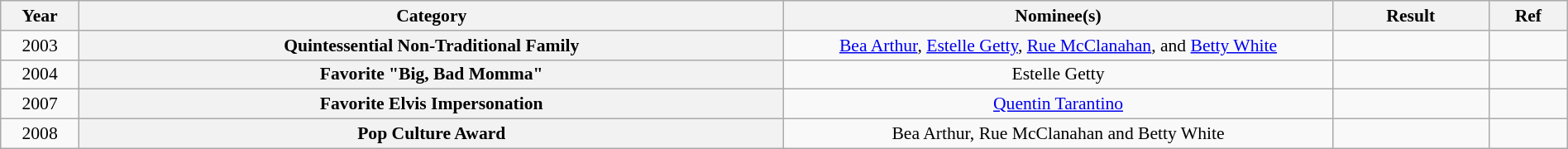<table class="wikitable plainrowheaders" style="font-size: 90%; text-align:center" width=100%>
<tr>
<th scope="col" width="5%">Year</th>
<th scope="col" width="45%">Category</th>
<th scope="col" width="35%">Nominee(s)</th>
<th scope="col" width="10%">Result</th>
<th scope="col" width="5%">Ref</th>
</tr>
<tr>
<td>2003</td>
<th scope="row" style="text-align:center">Quintessential Non-Traditional Family</th>
<td><a href='#'>Bea Arthur</a>, <a href='#'>Estelle Getty</a>, <a href='#'>Rue McClanahan</a>, and <a href='#'>Betty White</a></td>
<td></td>
<td></td>
</tr>
<tr>
<td>2004</td>
<th scope="row" style="text-align:center">Favorite "Big, Bad Momma"</th>
<td>Estelle Getty</td>
<td></td>
<td></td>
</tr>
<tr>
<td>2007</td>
<th scope="row" style="text-align:center">Favorite Elvis Impersonation</th>
<td><a href='#'>Quentin Tarantino</a></td>
<td></td>
<td></td>
</tr>
<tr>
<td>2008</td>
<th scope="row" style="text-align:center">Pop Culture Award</th>
<td>Bea Arthur, Rue McClanahan and Betty White</td>
<td></td>
<td></td>
</tr>
</table>
